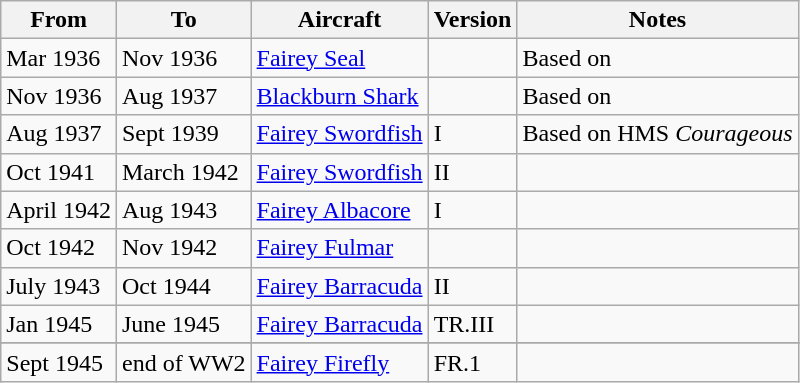<table class="wikitable">
<tr>
<th>From</th>
<th>To</th>
<th>Aircraft</th>
<th>Version</th>
<th>Notes</th>
</tr>
<tr>
<td>Mar 1936</td>
<td>Nov 1936</td>
<td><a href='#'>Fairey Seal</a></td>
<td></td>
<td>Based on </td>
</tr>
<tr>
<td>Nov 1936</td>
<td>Aug 1937</td>
<td><a href='#'>Blackburn Shark</a></td>
<td></td>
<td>Based on </td>
</tr>
<tr>
<td>Aug 1937</td>
<td>Sept 1939</td>
<td><a href='#'>Fairey Swordfish</a></td>
<td>I</td>
<td>Based on HMS <em>Courageous</em></td>
</tr>
<tr>
<td>Oct 1941</td>
<td>March 1942</td>
<td><a href='#'>Fairey Swordfish</a></td>
<td>II</td>
<td></td>
</tr>
<tr>
<td>April 1942</td>
<td>Aug 1943</td>
<td><a href='#'>Fairey Albacore</a></td>
<td>I</td>
<td></td>
</tr>
<tr>
<td>Oct 1942</td>
<td>Nov 1942</td>
<td><a href='#'>Fairey Fulmar</a></td>
<td></td>
<td></td>
</tr>
<tr>
<td>July 1943</td>
<td>Oct 1944</td>
<td><a href='#'>Fairey Barracuda</a></td>
<td>II</td>
<td></td>
</tr>
<tr>
<td>Jan 1945</td>
<td>June 1945</td>
<td><a href='#'>Fairey Barracuda</a></td>
<td>TR.III</td>
<td></td>
</tr>
<tr>
</tr>
<tr June 1945||Sept 1945||>
</tr>
<tr>
<td>Sept 1945</td>
<td>end of WW2</td>
<td><a href='#'>Fairey Firefly</a></td>
<td>FR.1</td>
<td></td>
</tr>
</table>
